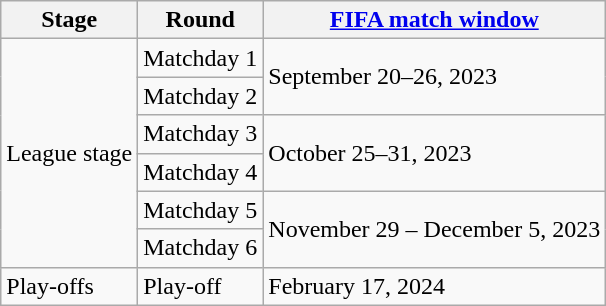<table class="wikitable">
<tr>
<th>Stage</th>
<th>Round</th>
<th><a href='#'>FIFA match window</a></th>
</tr>
<tr>
<td rowspan="6">League stage</td>
<td>Matchday 1</td>
<td rowspan="2">September 20–26, 2023</td>
</tr>
<tr>
<td>Matchday 2</td>
</tr>
<tr>
<td>Matchday 3</td>
<td rowspan="2">October 25–31, 2023</td>
</tr>
<tr>
<td>Matchday 4</td>
</tr>
<tr>
<td>Matchday 5</td>
<td rowspan="2">November 29 – December 5, 2023</td>
</tr>
<tr>
<td>Matchday 6</td>
</tr>
<tr>
<td>Play-offs</td>
<td>Play-off</td>
<td>February 17, 2024</td>
</tr>
</table>
